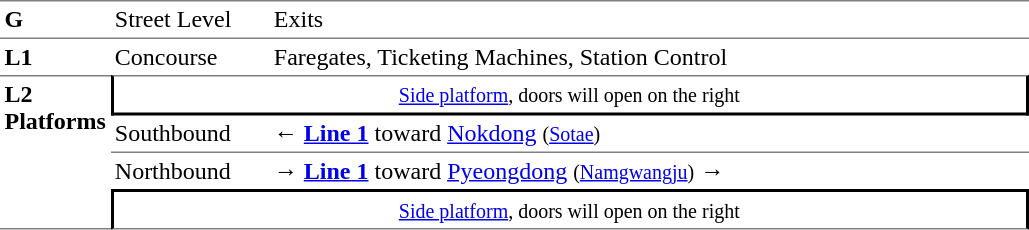<table table border=0 cellspacing=0 cellpadding=3>
<tr>
<td style="border-top:solid 1px gray;border-bottom:solid 1px gray;" width=50 valign=top><strong>G</strong></td>
<td style="border-top:solid 1px gray;border-bottom:solid 1px gray;" width=100 valign=top>Street Level</td>
<td style="border-top:solid 1px gray;border-bottom:solid 1px gray;" width=400 valign=top>Exits</td>
</tr>
<tr>
<td style="border-bottom:solid 0 gray;" width=50 valign=top><strong>L1</strong></td>
<td style="border-bottom:solid 0 gray;" width=100 valign=top>Concourse</td>
<td style="border-bottom:solid 0 gray;" width=500 valign=top>Faregates, Ticketing Machines, Station Control</td>
</tr>
<tr>
<td style="border-top:solid 1px gray;border-bottom:solid 1px gray;" rowspan=4 valign=top><strong>L2<br>Platforms</strong></td>
<td style="border-top:solid 1px gray;border-right:solid 2px black;border-left:solid 2px black;border-bottom:solid 2px black;text-align:center;" colspan=2><small><a href='#'>Side platform</a>, doors will open on the right</small></td>
</tr>
<tr>
<td style="border-bottom:solid 1px gray;">Southbound</td>
<td style="border-bottom:solid 1px gray;">← <a href='#'><span><span><strong>Line 1</strong></span></span></a> toward <a href='#'>Nokdong</a> <small>(<a href='#'>Sotae</a>)</small></td>
</tr>
<tr>
<td>Northbound</td>
<td><span>→</span> <a href='#'><span><span><strong>Line 1</strong></span></span></a> toward <a href='#'>Pyeongdong</a> <small>(<a href='#'>Namgwangju</a>)</small> →</td>
</tr>
<tr>
<td style="border-top:solid 2px black;border-right:solid 2px black;border-left:solid 2px black;border-bottom:solid 1px gray;text-align:center;" colspan=2><small><a href='#'>Side platform</a>, doors will open on the right</small></td>
</tr>
</table>
